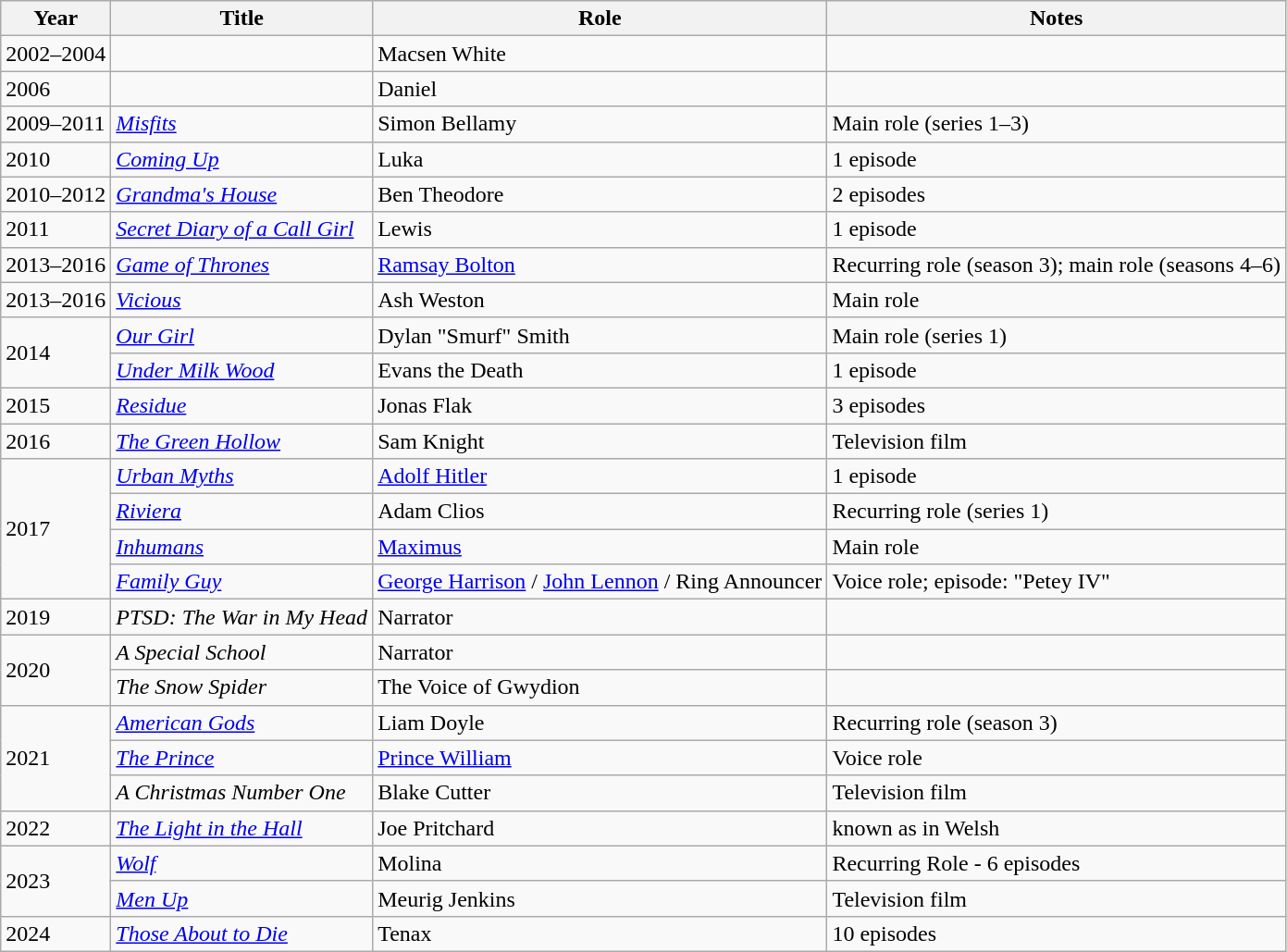<table class="wikitable sortable">
<tr>
<th>Year</th>
<th>Title</th>
<th>Role</th>
<th class="unsortable">Notes</th>
</tr>
<tr>
<td>2002–2004</td>
<td></td>
<td>Macsen White</td>
<td></td>
</tr>
<tr>
<td>2006</td>
<td></td>
<td>Daniel</td>
<td></td>
</tr>
<tr>
<td>2009–2011</td>
<td><em><a href='#'>Misfits</a></em></td>
<td>Simon Bellamy</td>
<td>Main role (series 1–3)</td>
</tr>
<tr>
<td>2010</td>
<td><em><a href='#'>Coming Up</a></em></td>
<td>Luka</td>
<td>1 episode</td>
</tr>
<tr>
<td>2010–2012</td>
<td><em><a href='#'>Grandma's House</a></em></td>
<td>Ben Theodore</td>
<td>2 episodes</td>
</tr>
<tr>
<td>2011</td>
<td><em><a href='#'>Secret Diary of a Call Girl</a></em></td>
<td>Lewis</td>
<td>1 episode</td>
</tr>
<tr>
<td>2013–2016</td>
<td><em><a href='#'>Game of Thrones</a></em></td>
<td><a href='#'>Ramsay Bolton</a></td>
<td>Recurring role (season 3); main role (seasons 4–6)</td>
</tr>
<tr>
<td>2013–2016</td>
<td><em><a href='#'>Vicious</a></em></td>
<td>Ash Weston</td>
<td>Main role</td>
</tr>
<tr>
<td rowspan="2">2014</td>
<td><em><a href='#'>Our Girl</a></em></td>
<td>Dylan "Smurf" Smith</td>
<td>Main role (series 1)</td>
</tr>
<tr>
<td><em><a href='#'>Under Milk Wood</a></em></td>
<td>Evans the Death</td>
<td>1 episode</td>
</tr>
<tr>
<td>2015</td>
<td><em><a href='#'>Residue</a></em></td>
<td>Jonas Flak</td>
<td>3 episodes</td>
</tr>
<tr>
<td>2016</td>
<td><em><a href='#'>The Green Hollow</a></em></td>
<td>Sam Knight</td>
<td>Television film</td>
</tr>
<tr>
<td rowspan="4">2017</td>
<td><em><a href='#'>Urban Myths</a></em></td>
<td><a href='#'>Adolf Hitler</a></td>
<td>1 episode</td>
</tr>
<tr>
<td><em><a href='#'>Riviera</a></em></td>
<td>Adam Clios</td>
<td>Recurring role (series 1)</td>
</tr>
<tr>
<td><em><a href='#'>Inhumans</a></em></td>
<td><a href='#'>Maximus</a></td>
<td>Main role</td>
</tr>
<tr>
<td><em><a href='#'>Family Guy</a></em></td>
<td><a href='#'>George Harrison</a> / <a href='#'>John Lennon</a> / Ring Announcer</td>
<td>Voice role; episode: "Petey IV"</td>
</tr>
<tr>
<td>2019</td>
<td><em>PTSD: The War in My Head</em></td>
<td>Narrator</td>
<td></td>
</tr>
<tr>
<td rowspan="2">2020</td>
<td><em>A Special School</em></td>
<td>Narrator</td>
<td></td>
</tr>
<tr>
<td><em>The Snow Spider</em></td>
<td>The Voice of Gwydion</td>
<td></td>
</tr>
<tr>
<td rowspan="3">2021</td>
<td><em><a href='#'>American Gods</a></em></td>
<td>Liam Doyle</td>
<td>Recurring role (season 3)</td>
</tr>
<tr>
<td><em><a href='#'>The Prince</a></em></td>
<td><a href='#'>Prince William</a></td>
<td>Voice role</td>
</tr>
<tr>
<td><em>A Christmas Number One</em></td>
<td>Blake Cutter</td>
<td>Television film</td>
</tr>
<tr>
<td rowspan="1">2022</td>
<td><em><a href='#'>The Light in the Hall</a></em></td>
<td>Joe Pritchard</td>
<td>known as  in Welsh</td>
</tr>
<tr>
<td rowspan="2">2023</td>
<td><em><a href='#'>Wolf</a></em></td>
<td>Molina</td>
<td>Recurring Role - 6 episodes </td>
</tr>
<tr>
<td><em><a href='#'>Men Up</a></em></td>
<td>Meurig Jenkins</td>
<td>Television film</td>
</tr>
<tr>
<td>2024</td>
<td><em><a href='#'>Those About to Die</a></em></td>
<td>Tenax</td>
<td>10 episodes</td>
</tr>
</table>
